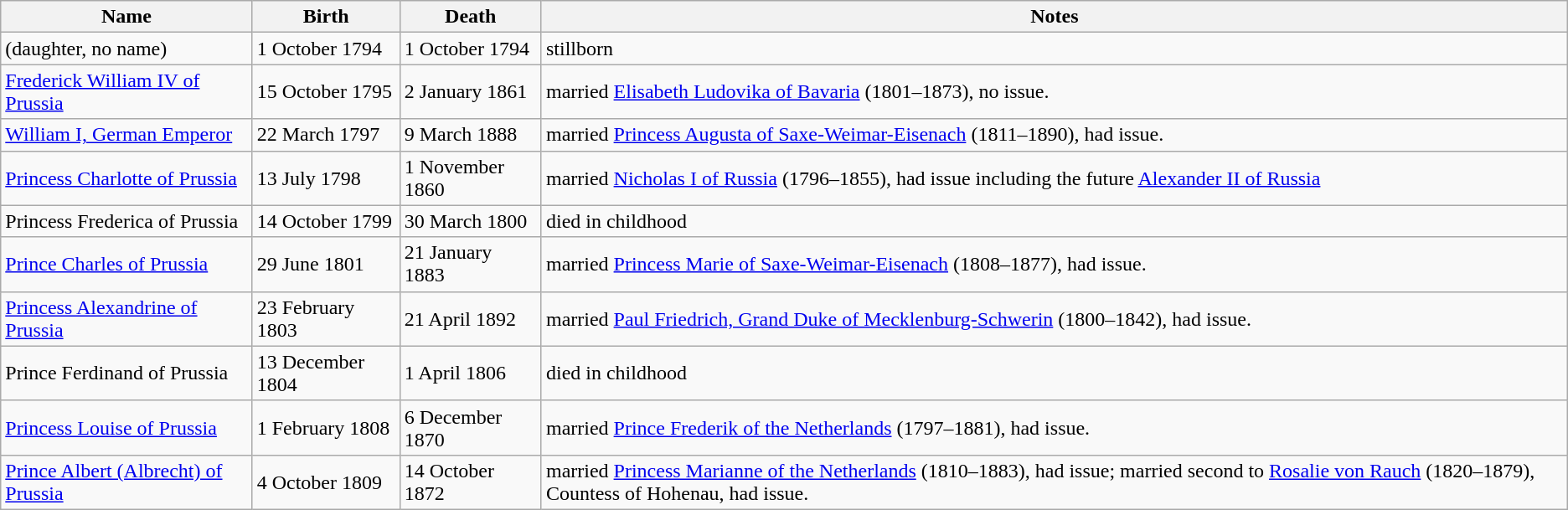<table class="wikitable sortable">
<tr>
<th>Name</th>
<th>Birth</th>
<th>Death</th>
<th>Notes</th>
</tr>
<tr>
<td>(daughter, no name)</td>
<td>1 October 1794</td>
<td>1 October 1794</td>
<td>stillborn</td>
</tr>
<tr>
<td><a href='#'>Frederick William IV of Prussia</a></td>
<td>15 October 1795</td>
<td>2 January 1861</td>
<td>married <a href='#'>Elisabeth Ludovika of Bavaria</a> (1801–1873), no issue.</td>
</tr>
<tr>
<td><a href='#'>William I, German Emperor</a></td>
<td>22 March 1797</td>
<td>9 March 1888</td>
<td>married <a href='#'>Princess Augusta of Saxe-Weimar-Eisenach</a> (1811–1890), had issue.</td>
</tr>
<tr>
<td><a href='#'>Princess Charlotte of Prussia</a></td>
<td>13 July 1798</td>
<td>1 November 1860</td>
<td>married <a href='#'>Nicholas I of Russia</a> (1796–1855), had issue including the future <a href='#'>Alexander II of Russia</a></td>
</tr>
<tr>
<td>Princess Frederica of Prussia</td>
<td>14 October 1799</td>
<td>30 March 1800</td>
<td>died in childhood</td>
</tr>
<tr>
<td><a href='#'>Prince Charles of Prussia</a></td>
<td>29 June 1801</td>
<td>21 January 1883</td>
<td>married <a href='#'>Princess Marie of Saxe-Weimar-Eisenach</a> (1808–1877), had issue.</td>
</tr>
<tr>
<td><a href='#'>Princess Alexandrine of Prussia</a></td>
<td>23 February 1803</td>
<td>21 April 1892</td>
<td>married <a href='#'>Paul Friedrich, Grand Duke of Mecklenburg-Schwerin</a> (1800–1842), had issue.</td>
</tr>
<tr>
<td>Prince Ferdinand of Prussia</td>
<td>13 December 1804</td>
<td>1 April 1806</td>
<td>died in childhood</td>
</tr>
<tr>
<td><a href='#'>Princess Louise of Prussia</a></td>
<td>1 February 1808</td>
<td>6 December 1870</td>
<td>married <a href='#'>Prince Frederik of the Netherlands</a> (1797–1881), had issue.</td>
</tr>
<tr>
<td><a href='#'>Prince Albert (Albrecht) of Prussia</a></td>
<td>4 October 1809</td>
<td>14 October 1872</td>
<td>married <a href='#'>Princess Marianne of the Netherlands</a> (1810–1883), had issue; married second to <a href='#'>Rosalie von Rauch</a> (1820–1879), Countess of Hohenau, had issue.</td>
</tr>
</table>
